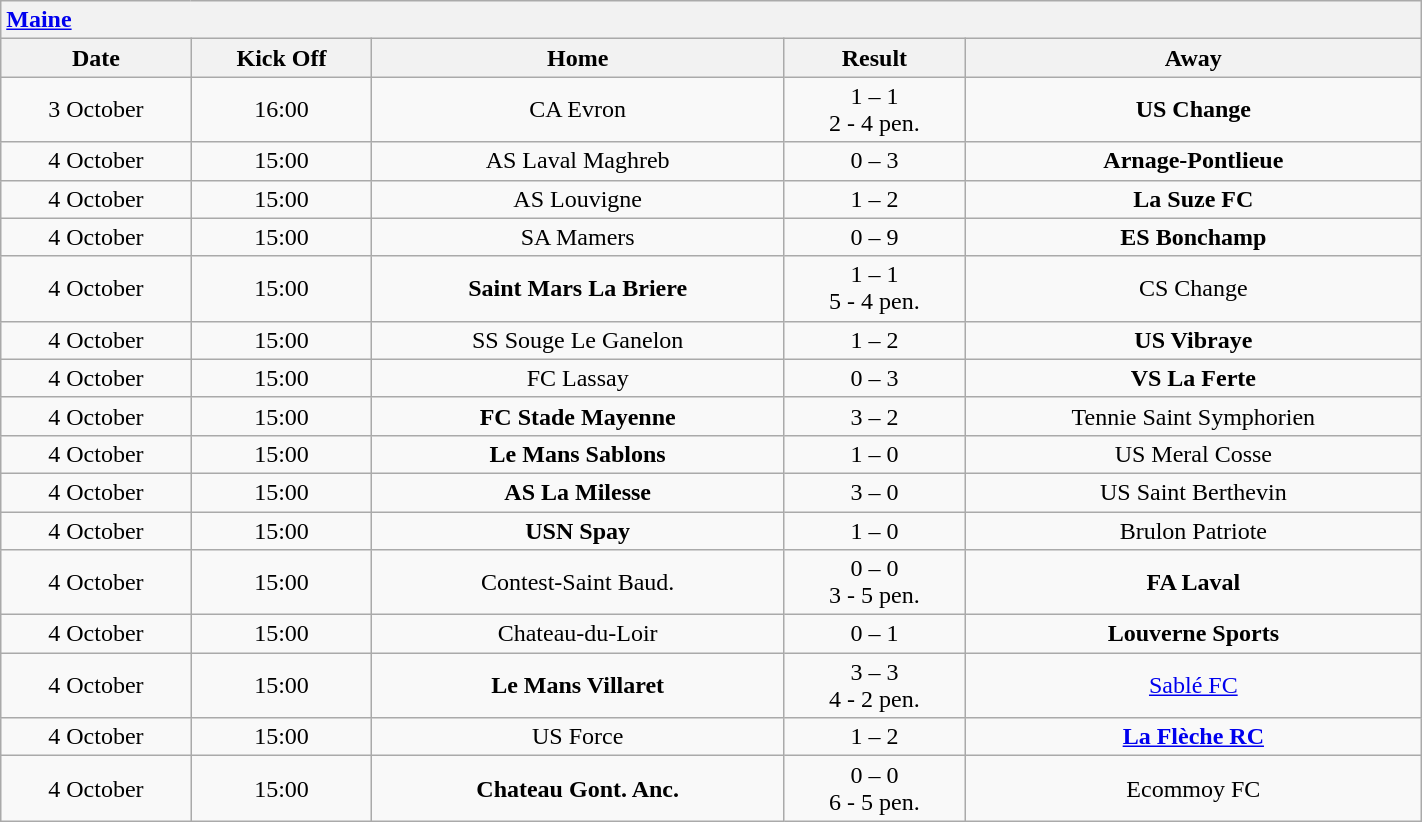<table class="wikitable collapsible collapsed" style="font-size: 100%; margin:0px;" width="75%">
<tr>
<th colspan="7" style="text-align:left;"> <a href='#'>Maine</a></th>
</tr>
<tr>
<th><strong>Date</strong></th>
<th><strong>Kick Off</strong></th>
<th><strong>Home</strong></th>
<th><strong>Result</strong></th>
<th><strong>Away</strong></th>
</tr>
<tr>
<td align=center>3 October</td>
<td align=center>16:00</td>
<td align=center>CA Evron</td>
<td align=center>1 – 1 <br> 2 - 4 pen.</td>
<td align=center><strong>US Change</strong></td>
</tr>
<tr>
<td align=center>4 October</td>
<td align=center>15:00</td>
<td align=center>AS Laval Maghreb</td>
<td align=center>0 – 3</td>
<td align=center><strong>Arnage-Pontlieue</strong></td>
</tr>
<tr>
<td align=center>4 October</td>
<td align=center>15:00</td>
<td align=center>AS Louvigne</td>
<td align=center>1 – 2</td>
<td align=center><strong>La Suze FC</strong></td>
</tr>
<tr>
<td align=center>4 October</td>
<td align=center>15:00</td>
<td align=center>SA Mamers</td>
<td align=center>0 – 9</td>
<td align=center><strong>ES Bonchamp</strong></td>
</tr>
<tr>
<td align=center>4 October</td>
<td align=center>15:00</td>
<td align=center><strong>Saint Mars La Briere</strong></td>
<td align=center>1 – 1 <br> 5 - 4 pen.</td>
<td align=center>CS Change</td>
</tr>
<tr>
<td align=center>4 October</td>
<td align=center>15:00</td>
<td align=center>SS Souge Le Ganelon</td>
<td align=center>1 – 2</td>
<td align=center><strong>US Vibraye</strong></td>
</tr>
<tr>
<td align=center>4 October</td>
<td align=center>15:00</td>
<td align=center>FC Lassay</td>
<td align=center>0 – 3</td>
<td align=center><strong>VS La Ferte</strong></td>
</tr>
<tr>
<td align=center>4 October</td>
<td align=center>15:00</td>
<td align=center><strong>FC Stade Mayenne</strong></td>
<td align=center>3 – 2</td>
<td align=center>Tennie Saint Symphorien</td>
</tr>
<tr>
<td align=center>4 October</td>
<td align=center>15:00</td>
<td align=center><strong>Le Mans Sablons</strong></td>
<td align=center>1 – 0</td>
<td align=center>US Meral Cosse</td>
</tr>
<tr>
<td align=center>4 October</td>
<td align=center>15:00</td>
<td align=center><strong>AS La Milesse</strong></td>
<td align=center>3 – 0</td>
<td align=center>US Saint Berthevin</td>
</tr>
<tr>
<td align=center>4 October</td>
<td align=center>15:00</td>
<td align=center><strong>USN Spay</strong></td>
<td align=center>1 – 0</td>
<td align=center>Brulon Patriote</td>
</tr>
<tr>
<td align=center>4 October</td>
<td align=center>15:00</td>
<td align=center>Contest-Saint Baud.</td>
<td align=center>0 – 0 <br> 3 - 5 pen.</td>
<td align=center><strong>FA Laval</strong></td>
</tr>
<tr>
<td align=center>4 October</td>
<td align=center>15:00</td>
<td align=center>Chateau-du-Loir</td>
<td align=center>0 – 1</td>
<td align=center><strong>Louverne Sports</strong></td>
</tr>
<tr>
<td align=center>4 October</td>
<td align=center>15:00</td>
<td align=center><strong>Le Mans Villaret</strong></td>
<td align=center>3 – 3 <br> 4 - 2 pen.</td>
<td align=center><a href='#'>Sablé FC</a></td>
</tr>
<tr>
<td align=center>4 October</td>
<td align=center>15:00</td>
<td align=center>US Force</td>
<td align=center>1 – 2</td>
<td align=center><strong><a href='#'>La Flèche RC</a></strong></td>
</tr>
<tr>
<td align=center>4 October</td>
<td align=center>15:00</td>
<td align=center><strong>Chateau Gont. Anc.</strong></td>
<td align=center>0 – 0 <br> 6 - 5 pen.</td>
<td align=center>Ecommoy FC</td>
</tr>
</table>
